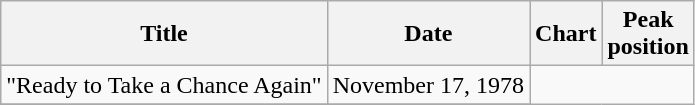<table class="wikitable">
<tr>
<th>Title</th>
<th>Date</th>
<th>Chart</th>
<th>Peak<br>position</th>
</tr>
<tr>
<td>"Ready to Take a Chance Again"</td>
<td>November 17, 1978<br></td>
</tr>
<tr>
</tr>
</table>
